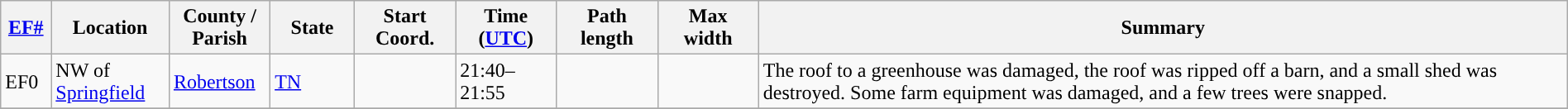<table class="wikitable sortable" style="width:100%;">
<tr>
<th scope="col" width="3%" align="center"><a href='#'>EF#</a></th>
<th scope="col" width="7%" align="center" class="unsortable">Location</th>
<th scope="col" width="6%" align="center" class="unsortable">County / Parish</th>
<th scope="col" width="5%" align="center">State</th>
<th scope="col" width="6%" align="center">Start Coord.</th>
<th scope="col" width="6%" align="center">Time (<a href='#'>UTC</a>)</th>
<th scope="col" width="6%" align="center">Path length</th>
<th scope="col" width="6%" align="center">Max width</th>
<th scope="col" width="48%" class="unsortable" align="center">Summary</th>
</tr>
<tr>
<td>EF0</td>
<td>NW of <a href='#'>Springfield</a></td>
<td><a href='#'>Robertson</a></td>
<td><a href='#'>TN</a></td>
<td></td>
<td>21:40–21:55</td>
<td></td>
<td></td>
<td>The roof to a greenhouse was damaged, the roof was ripped off a barn, and a small shed was destroyed. Some farm equipment was damaged, and a few trees were snapped.</td>
</tr>
<tr>
</tr>
</table>
